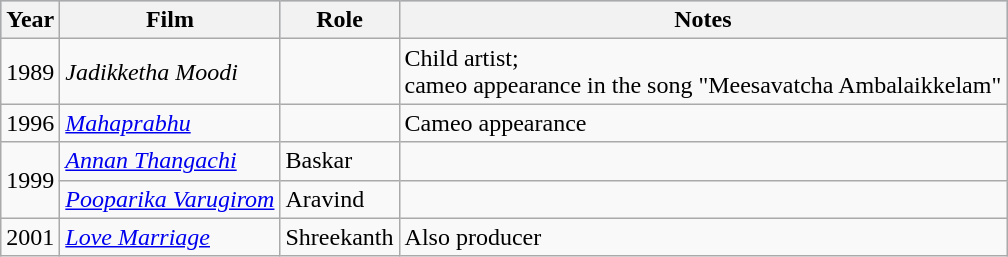<table class="wikitable">
<tr style="background:#B0C4DE; text-align:center;">
<th scope="col">Year</th>
<th scope="col">Film</th>
<th scope="col">Role</th>
<th class="unsortable" scope="col">Notes</th>
</tr>
<tr>
<td>1989</td>
<td><em>Jadikketha Moodi</em></td>
<td></td>
<td>Child artist;<br> cameo appearance in the song "Meesavatcha Ambalaikkelam"</td>
</tr>
<tr>
<td>1996</td>
<td><em><a href='#'>Mahaprabhu</a></em></td>
<td></td>
<td>Cameo appearance</td>
</tr>
<tr>
<td rowspan="2">1999</td>
<td><em><a href='#'>Annan Thangachi</a></em></td>
<td>Baskar</td>
<td></td>
</tr>
<tr>
<td><em><a href='#'>Pooparika Varugirom</a></em></td>
<td>Aravind</td>
<td></td>
</tr>
<tr>
<td>2001</td>
<td><em><a href='#'>Love Marriage</a></em></td>
<td>Shreekanth</td>
<td>Also producer</td>
</tr>
</table>
